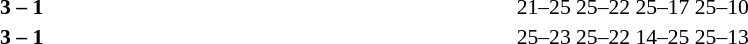<table width=100% cellspacing=1>
<tr>
<th width=20%></th>
<th width=12%></th>
<th width=20%></th>
<th width=33%></th>
<td></td>
</tr>
<tr style=font-size:90%>
<td align=right><strong></strong></td>
<td align=center><strong>3 – 1</strong></td>
<td></td>
<td>21–25 25–22 25–17 25–10</td>
<td></td>
</tr>
<tr style=font-size:90%>
<td align=right><strong></strong></td>
<td align=center><strong>3 – 1</strong></td>
<td></td>
<td>25–23 25–22 14–25 25–13</td>
</tr>
</table>
